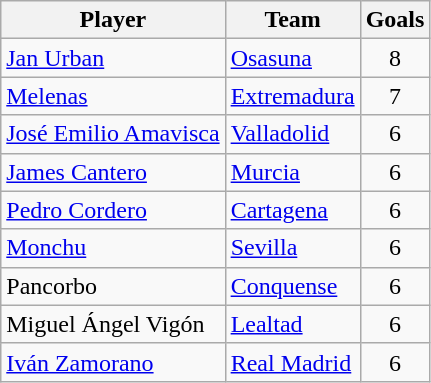<table class="wikitable">
<tr>
<th>Player</th>
<th>Team</th>
<th>Goals</th>
</tr>
<tr>
<td> <a href='#'>Jan Urban</a></td>
<td><a href='#'>Osasuna</a></td>
<td align=center>8</td>
</tr>
<tr>
<td> <a href='#'>Melenas</a></td>
<td><a href='#'>Extremadura</a></td>
<td align=center>7</td>
</tr>
<tr>
<td> <a href='#'>José Emilio Amavisca</a></td>
<td><a href='#'>Valladolid</a></td>
<td align=center>6</td>
</tr>
<tr>
<td> <a href='#'>James Cantero</a></td>
<td><a href='#'>Murcia</a></td>
<td align=center>6</td>
</tr>
<tr>
<td> <a href='#'>Pedro Cordero</a></td>
<td><a href='#'>Cartagena</a></td>
<td align=center>6</td>
</tr>
<tr>
<td> <a href='#'>Monchu</a></td>
<td><a href='#'>Sevilla</a></td>
<td align=center>6</td>
</tr>
<tr>
<td> Pancorbo</td>
<td><a href='#'>Conquense</a></td>
<td align=center>6</td>
</tr>
<tr>
<td> Miguel Ángel Vigón</td>
<td><a href='#'>Lealtad</a></td>
<td align=center>6</td>
</tr>
<tr>
<td> <a href='#'>Iván Zamorano</a></td>
<td><a href='#'>Real Madrid</a></td>
<td align=center>6</td>
</tr>
</table>
